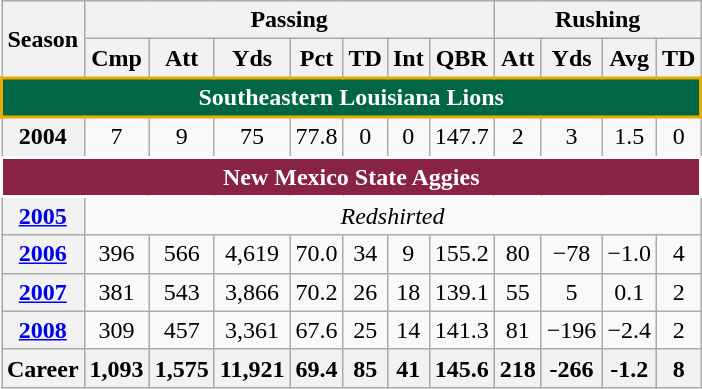<table class=wikitable style="text-align:center;">
<tr>
<th rowspan="2">Season</th>
<th colspan="7">Passing</th>
<th colspan="4">Rushing</th>
</tr>
<tr>
<th>Cmp</th>
<th>Att</th>
<th>Yds</th>
<th>Pct</th>
<th>TD</th>
<th>Int</th>
<th>QBR</th>
<th>Att</th>
<th>Yds</th>
<th>Avg</th>
<th>TD</th>
</tr>
<tr>
<th colspan="12" style="background: #006643; border: 2px solid #EAAB00; color:white;">Southeastern Louisiana Lions</th>
</tr>
<tr>
<th>2004</th>
<td>7</td>
<td>9</td>
<td>75</td>
<td>77.8</td>
<td>0</td>
<td>0</td>
<td>147.7</td>
<td>2</td>
<td>3</td>
<td>1.5</td>
<td>0</td>
</tr>
<tr>
<th colspan="12" style="background: #882345; border: 2px solid #ffffff; color:#ffffff;">New Mexico State Aggies</th>
</tr>
<tr>
<th><a href='#'>2005</a></th>
<td colspan="11"><em>Redshirted</em></td>
</tr>
<tr>
<th><a href='#'>2006</a></th>
<td>396</td>
<td>566</td>
<td>4,619</td>
<td>70.0</td>
<td>34</td>
<td>9</td>
<td>155.2</td>
<td>80</td>
<td>−78</td>
<td>−1.0</td>
<td>4</td>
</tr>
<tr>
<th><a href='#'>2007</a></th>
<td>381</td>
<td>543</td>
<td>3,866</td>
<td>70.2</td>
<td>26</td>
<td>18</td>
<td>139.1</td>
<td>55</td>
<td>5</td>
<td>0.1</td>
<td>2</td>
</tr>
<tr>
<th><a href='#'>2008</a></th>
<td>309</td>
<td>457</td>
<td>3,361</td>
<td>67.6</td>
<td>25</td>
<td>14</td>
<td>141.3</td>
<td>81</td>
<td>−196</td>
<td>−2.4</td>
<td>2</td>
</tr>
<tr>
<th>Career</th>
<th>1,093</th>
<th>1,575</th>
<th>11,921</th>
<th>69.4</th>
<th>85</th>
<th>41</th>
<th>145.6</th>
<th>218</th>
<th>-266</th>
<th>-1.2</th>
<th>8</th>
</tr>
</table>
